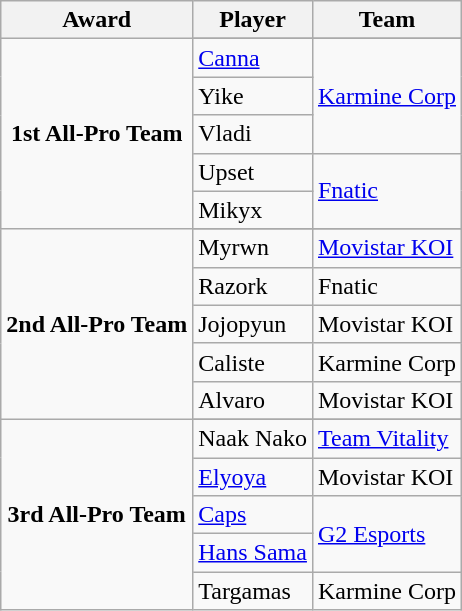<table class="wikitable">
<tr>
<th>Award</th>
<th>Player</th>
<th>Team</th>
</tr>
<tr>
<td rowspan=6 style="text-align:center;"><strong>1st All-Pro Team</strong></td>
</tr>
<tr>
<td><a href='#'>Canna</a></td>
<td rowspan=3><a href='#'>Karmine Corp</a></td>
</tr>
<tr>
<td>Yike</td>
</tr>
<tr>
<td>Vladi</td>
</tr>
<tr>
<td>Upset</td>
<td rowspan=2><a href='#'>Fnatic</a></td>
</tr>
<tr>
<td>Mikyx</td>
</tr>
<tr>
<td rowspan=6 style="text-align:center;"><strong>2nd All-Pro Team</strong></td>
</tr>
<tr>
<td>Myrwn</td>
<td><a href='#'>Movistar KOI</a></td>
</tr>
<tr>
<td>Razork</td>
<td>Fnatic</td>
</tr>
<tr>
<td>Jojopyun</td>
<td>Movistar KOI</td>
</tr>
<tr>
<td>Caliste</td>
<td>Karmine Corp</td>
</tr>
<tr>
<td>Alvaro</td>
<td>Movistar KOI</td>
</tr>
<tr>
<td rowspan=6 style="text-align:center;"><strong>3rd All-Pro Team</strong></td>
</tr>
<tr>
<td>Naak Nako</td>
<td><a href='#'>Team Vitality</a></td>
</tr>
<tr>
<td><a href='#'>Elyoya</a></td>
<td>Movistar KOI</td>
</tr>
<tr>
<td><a href='#'>Caps</a></td>
<td rowspan=2><a href='#'>G2 Esports</a></td>
</tr>
<tr>
<td><a href='#'>Hans Sama</a></td>
</tr>
<tr>
<td>Targamas</td>
<td>Karmine Corp</td>
</tr>
</table>
